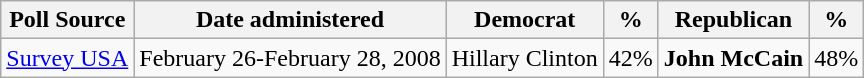<table class="wikitable">
<tr valign=bottom>
<th>Poll Source</th>
<th>Date administered</th>
<th>Democrat</th>
<th>%</th>
<th>Republican</th>
<th>%</th>
</tr>
<tr>
<td><a href='#'>Survey USA</a></td>
<td>February 26-February 28, 2008</td>
<td>Hillary Clinton</td>
<td>42%</td>
<td><strong>John McCain</strong></td>
<td>48%</td>
</tr>
</table>
